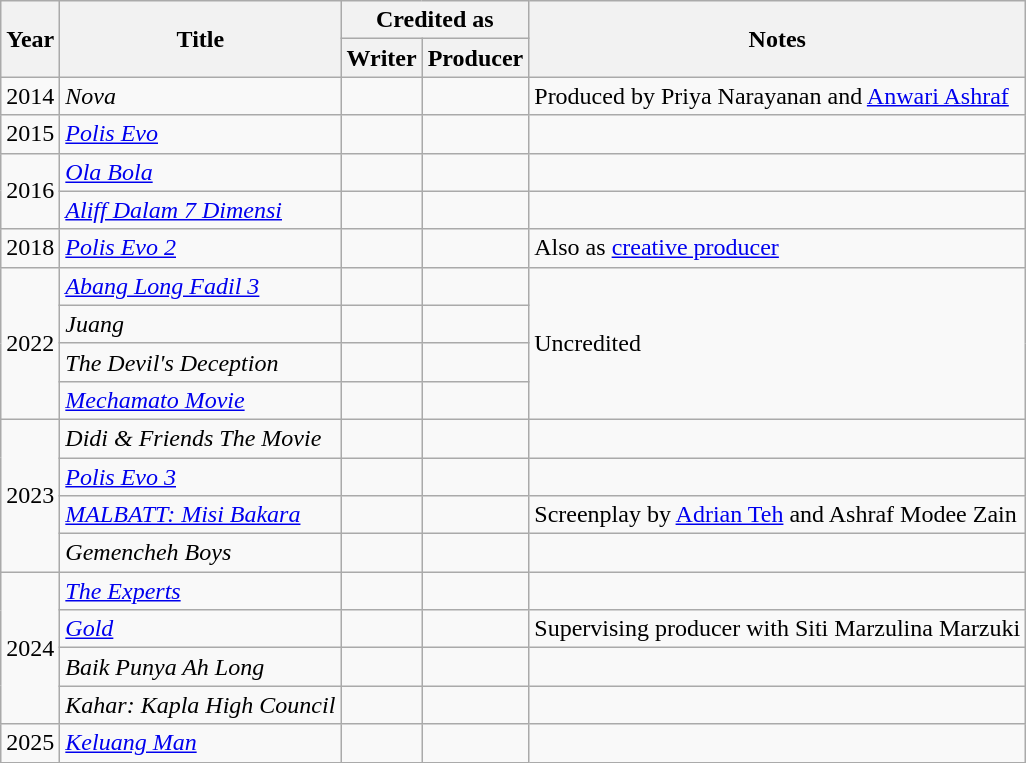<table class="wikitable">
<tr>
<th rowspan="2">Year</th>
<th rowspan="2">Title</th>
<th colspan="2">Credited as</th>
<th rowspan="2">Notes</th>
</tr>
<tr>
<th>Writer</th>
<th>Producer</th>
</tr>
<tr>
<td>2014</td>
<td><em>Nova</em></td>
<td></td>
<td></td>
<td>Produced by Priya Narayanan and <a href='#'>Anwari Ashraf</a></td>
</tr>
<tr>
<td>2015</td>
<td><em><a href='#'>Polis Evo</a></em></td>
<td></td>
<td></td>
<td></td>
</tr>
<tr>
<td rowspan="2">2016</td>
<td><em><a href='#'>Ola Bola</a></em></td>
<td></td>
<td></td>
<td></td>
</tr>
<tr>
<td><em><a href='#'>Aliff Dalam 7 Dimensi</a></em></td>
<td></td>
<td></td>
<td></td>
</tr>
<tr>
<td>2018</td>
<td><em><a href='#'>Polis Evo 2</a></em></td>
<td></td>
<td></td>
<td>Also as <a href='#'>creative producer</a></td>
</tr>
<tr>
<td rowspan="4">2022</td>
<td><em><a href='#'>Abang Long Fadil 3</a></em></td>
<td></td>
<td></td>
<td rowspan="4">Uncredited</td>
</tr>
<tr>
<td><em>Juang</em></td>
<td></td>
<td></td>
</tr>
<tr>
<td><em>The Devil's Deception</em></td>
<td></td>
<td></td>
</tr>
<tr>
<td><em><a href='#'>Mechamato Movie</a></em></td>
<td></td>
<td></td>
</tr>
<tr>
<td rowspan="4">2023</td>
<td><em>Didi & Friends The Movie</em></td>
<td></td>
<td></td>
<td></td>
</tr>
<tr>
<td><em><a href='#'>Polis Evo 3</a></em></td>
<td></td>
<td></td>
<td></td>
</tr>
<tr>
<td><em><a href='#'>MALBATT: Misi Bakara</a></em></td>
<td></td>
<td></td>
<td>Screenplay by <a href='#'>Adrian Teh</a> and Ashraf Modee Zain</td>
</tr>
<tr>
<td><em>Gemencheh Boys</em></td>
<td></td>
<td></td>
<td></td>
</tr>
<tr>
<td rowspan="4">2024</td>
<td><em><a href='#'>The Experts</a></em></td>
<td></td>
<td></td>
<td></td>
</tr>
<tr>
<td><em><a href='#'>Gold</a></em></td>
<td></td>
<td></td>
<td>Supervising producer with Siti Marzulina Marzuki</td>
</tr>
<tr>
<td><em>Baik Punya Ah Long</em></td>
<td></td>
<td></td>
<td></td>
</tr>
<tr>
<td><em>Kahar: Kapla High Council</em></td>
<td></td>
<td></td>
<td></td>
</tr>
<tr>
<td>2025</td>
<td><em><a href='#'>Keluang Man</a></em></td>
<td></td>
<td></td>
<td></td>
</tr>
</table>
